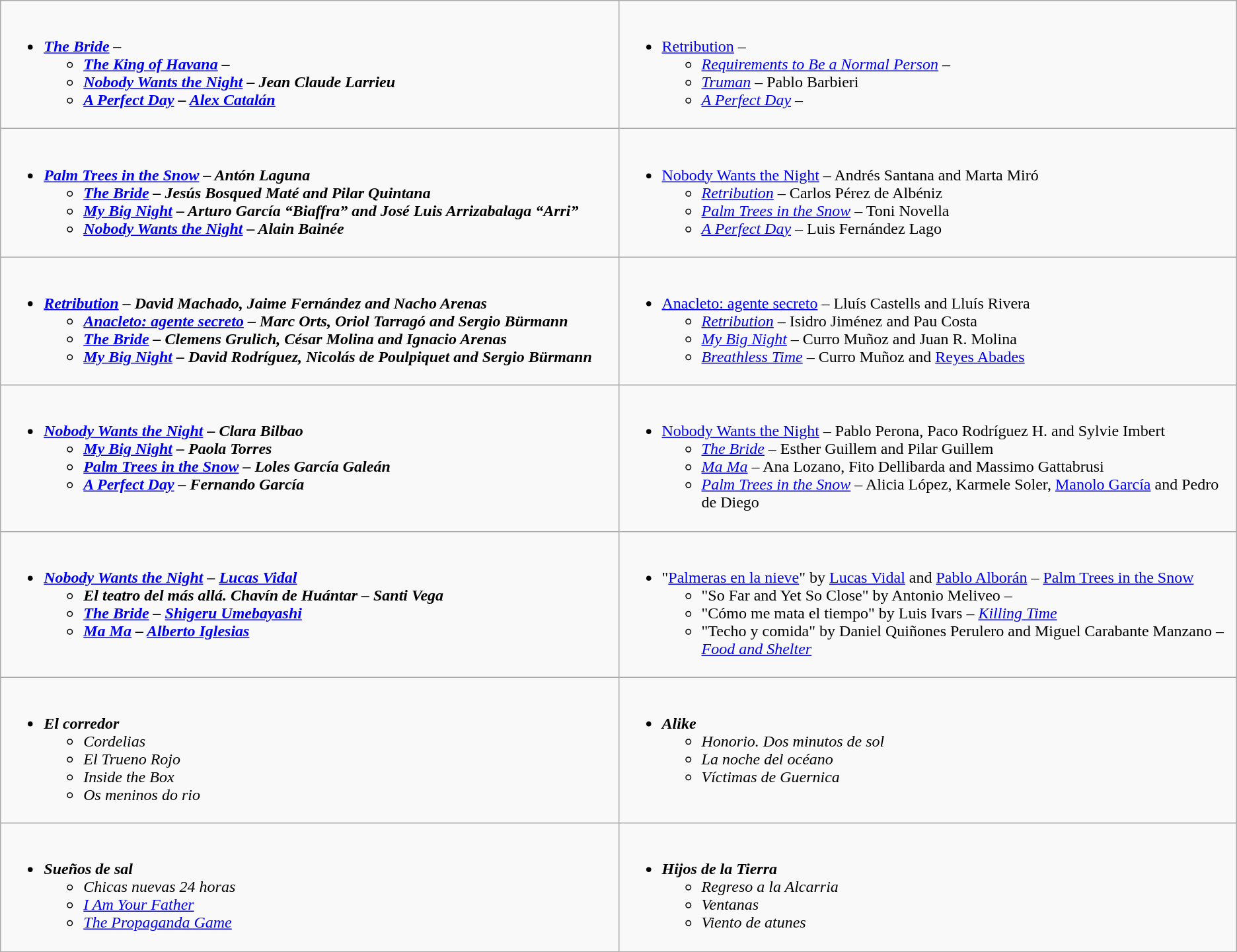<table class=wikitable style="width=100%">
<tr>
<td style="vertical-align:top;" width="50%"><br><ul><li><strong><em><a href='#'>The Bride</a><em> – <strong><ul><li></em><a href='#'>The King of Havana</a><em> – </li><li></em><a href='#'>Nobody Wants the Night</a><em> – Jean Claude Larrieu</li><li></em><a href='#'>A Perfect Day</a><em> – <a href='#'>Alex Catalán</a></li></ul></li></ul></td>
<td style="vertical-align:top;" width="50%"><br><ul><li></em></strong><a href='#'>Retribution</a></em> – </strong><ul><li><em><a href='#'>Requirements to Be a Normal Person</a></em> – </li><li><em><a href='#'>Truman</a></em> – Pablo Barbieri</li><li><em><a href='#'>A Perfect Day</a></em> – </li></ul></li></ul></td>
</tr>
<tr>
<td style="vertical-align:top;" width="50%"><br><ul><li><strong><em><a href='#'>Palm Trees in the Snow</a><em> – Antón Laguna<strong><ul><li></em><a href='#'>The Bride</a><em> – Jesús Bosqued Maté and Pilar Quintana</li><li></em><a href='#'>My Big Night</a><em> – Arturo García “Biaffra” and José Luis Arrizabalaga “Arri”</li><li></em><a href='#'>Nobody Wants the Night</a><em> – Alain Bainée</li></ul></li></ul></td>
<td style="vertical-align:top;" width="50%"><br><ul><li></em></strong><a href='#'>Nobody Wants the Night</a></em> – Andrés Santana and Marta Miró</strong><ul><li><em><a href='#'>Retribution</a></em> – Carlos Pérez de Albéniz</li><li><em><a href='#'>Palm Trees in the Snow</a></em> – Toni Novella</li><li><em><a href='#'>A Perfect Day</a></em> – Luis Fernández Lago</li></ul></li></ul></td>
</tr>
<tr>
<td style="vertical-align:top;" width="50%"><br><ul><li><strong><em><a href='#'>Retribution</a><em> – David Machado, Jaime Fernández and Nacho Arenas<strong><ul><li></em><a href='#'>Anacleto: agente secreto</a><em> – Marc Orts, Oriol Tarragó and Sergio Bürmann</li><li></em><a href='#'>The Bride</a><em> – Clemens Grulich, César Molina and Ignacio Arenas</li><li></em><a href='#'>My Big Night</a><em> – David Rodríguez, Nicolás de Poulpiquet and Sergio Bürmann</li></ul></li></ul></td>
<td style="vertical-align:top;" width="50%"><br><ul><li></em></strong><a href='#'>Anacleto: agente secreto</a></em> – Lluís Castells and Lluís Rivera</strong><ul><li><em><a href='#'>Retribution</a></em> – Isidro Jiménez and Pau Costa</li><li><em><a href='#'>My Big Night</a></em> – Curro Muñoz and Juan R. Molina</li><li><em><a href='#'>Breathless Time</a></em> – Curro Muñoz and <a href='#'>Reyes Abades</a></li></ul></li></ul></td>
</tr>
<tr>
<td style="vertical-align:top;" width="50%"><br><ul><li><strong><em><a href='#'>Nobody Wants the Night</a><em> – Clara Bilbao<strong><ul><li></em><a href='#'>My Big Night</a><em> – Paola Torres</li><li></em><a href='#'>Palm Trees in the Snow</a><em> – Loles García Galeán</li><li></em><a href='#'>A Perfect Day</a><em> – Fernando García</li></ul></li></ul></td>
<td style="vertical-align:top;" width="50%"><br><ul><li></em></strong><a href='#'>Nobody Wants the Night</a></em> – Pablo Perona, Paco Rodríguez H. and Sylvie Imbert</strong><ul><li><em><a href='#'>The Bride</a></em> – Esther Guillem and Pilar Guillem</li><li><em><a href='#'>Ma Ma</a></em> – Ana Lozano, Fito Dellibarda and Massimo Gattabrusi</li><li><em><a href='#'>Palm Trees in the Snow</a></em> – Alicia López, Karmele Soler, <a href='#'>Manolo García</a> and Pedro de Diego</li></ul></li></ul></td>
</tr>
<tr>
<td style="vertical-align:top;" width="50%"><br><ul><li><strong><em><a href='#'>Nobody Wants the Night</a><em> – <a href='#'>Lucas Vidal</a><strong><ul><li></em>El teatro del más allá. Chavín de Huántar<em> – Santi Vega</li><li></em><a href='#'>The Bride</a><em> – <a href='#'>Shigeru Umebayashi</a></li><li></em><a href='#'>Ma Ma</a><em> – <a href='#'>Alberto Iglesias</a></li></ul></li></ul></td>
<td style="vertical-align:top;" width="50%"><br><ul><li></strong>"<a href='#'>Palmeras en la nieve</a>" by <a href='#'>Lucas Vidal</a> and <a href='#'>Pablo Alborán</a> – </em><a href='#'>Palm Trees in the Snow</a></em></strong><ul><li>"So Far and Yet So Close" by Antonio Meliveo – <em></em></li><li>"Cómo me mata el tiempo" by Luis Ivars – <em><a href='#'>Killing Time</a></em></li><li>"Techo y comida" by Daniel Quiñones Perulero and Miguel Carabante Manzano – <em><a href='#'>Food and Shelter</a></em></li></ul></li></ul></td>
</tr>
<tr>
<td style="vertical-align:top;" width="50%"><br><ul><li><strong><em>El corredor</em></strong><ul><li><em>Cordelias</em></li><li><em>El Trueno Rojo</em></li><li><em>Inside the Box</em></li><li><em>Os meninos do rio</em></li></ul></li></ul></td>
<td style="vertical-align:top;" width="50%"><br><ul><li><strong><em>Alike</em></strong><ul><li><em>Honorio. Dos minutos de sol</em></li><li><em>La noche del océano</em></li><li><em>Víctimas de Guernica</em></li></ul></li></ul></td>
</tr>
<tr>
<td style="vertical-align:top;" width="50%"><br><ul><li><strong><em>Sueños de sal</em></strong><ul><li><em>Chicas nuevas 24 horas</em></li><li><em><a href='#'>I Am Your Father</a></em></li><li><em><a href='#'>The Propaganda Game</a></em></li></ul></li></ul></td>
<td style="vertical-align:top;" width="50%"><br><ul><li><strong><em>Hijos de la Tierra</em></strong><ul><li><em>Regreso a la Alcarria</em></li><li><em>Ventanas</em></li><li><em>Viento de atunes</em></li></ul></li></ul></td>
</tr>
</table>
